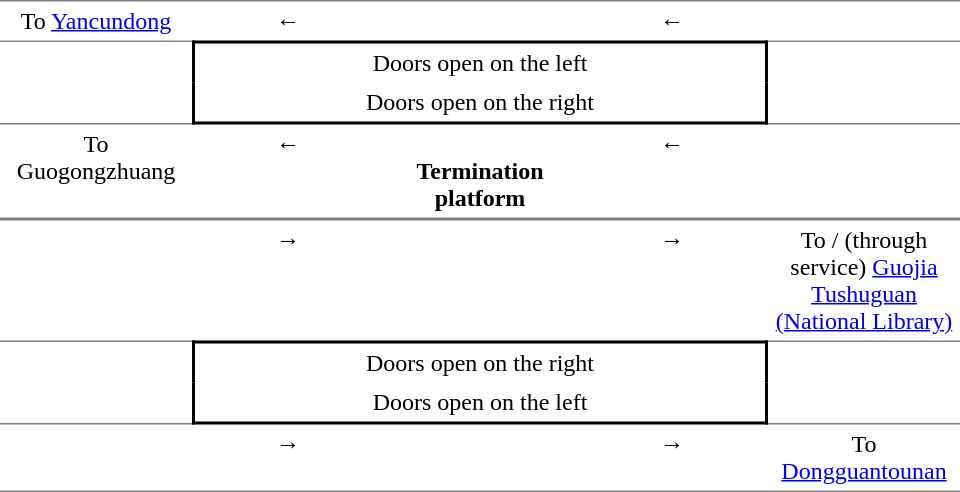<table table border=0 cellspacing=0 cellpadding=4>
<tr>
<td style="border-top:solid 1px gray;" width=120 valign=top align=center>To  <a href='#'>Yancundong</a></td>
<td style="border-top:solid 1px gray;" width=120 valign=top align=center>←</td>
<th style="border-top:solid 1px gray;" width=120 valign=top align=center></th>
<td style="border-top:solid 1px gray;" width=120 valign=top align=center>←</td>
<td style="border-top:solid 1px gray;" width=120 valign=top align=center></td>
</tr>
<tr>
<td style="border-top:solid 1px gray;" width=120 valign=top align=center></td>
<td style="border-top:solid 2px black;border-right:solid 2px black;border-left:solid 2px black;text-align: center;" colspan=3>Doors open on the left</td>
<td style="border-top:solid 1px gray;" width=120 valign=top align=center></td>
</tr>
<tr>
<td style="border-bottom:solid 1px gray;" width=120 valign=top align=center></td>
<td style="border-right:solid 2px black;border-left:solid 2px black;border-bottom:solid 2px black;text-align: center;" colspan=3>Doors open on the right</td>
<td style="border-bottom:solid 1px gray;" width=120 valign=top align=center></td>
</tr>
<tr>
<td style="border-bottom:solid 1px gray;" valign=top align=center>To  Guogongzhuang</td>
<td style="border-bottom:solid 1px gray;" width=120 valign=top align=center>←</td>
<th style="border-bottom:solid 1px gray;" colspan=1 valign=top align=center><br>Termination platform</th>
<td style="border-bottom:solid 1px gray;" width=120 valign=top align=center>←</td>
<td style="border-bottom:solid 1px gray;"  valign=top align=center></td>
</tr>
<tr>
<td style="border-top:solid 1px gray;" width=120 valign=top align=center></td>
<td style="border-top:solid 1px gray;" width=120 valign=top align=center>→</td>
<th style="border-top:solid 1px gray;" width=120 valign=top align=center></th>
<td style="border-top:solid 1px gray;" width=120 valign=top align=center>→</td>
<td style="border-top:solid 1px gray;" width=120 valign=top align=center>To  /  (through service) <a href='#'>Guojia Tushuguan (National Library)</a></td>
</tr>
<tr>
<td style="border-top:solid 1px gray;" width=120 valign=top align=center></td>
<td style="border-top:solid 2px black;border-right:solid 2px black;border-left:solid 2px black;text-align: center;" colspan=3>Doors open on the right</td>
<td style="border-top:solid 1px gray;" width=120 valign=top align=center></td>
</tr>
<tr>
<td style="border-bottom:solid 1px gray;" width=120 valign=top align=center></td>
<td style="border-right:solid 2px black;border-left:solid 2px black;border-bottom:solid 2px black;text-align: center;" colspan=3>Doors open on the left</td>
<td style="border-bottom:solid 1px gray;" width=120 valign=top align=center></td>
</tr>
<tr>
<td style="border-bottom:solid 1px gray;" valign=top align=center></td>
<td style="border-bottom:solid 1px gray;" width=120 valign=top align=center>→</td>
<th style="border-bottom:solid 1px gray;" colspan=1 valign=top align=center></th>
<td style="border-bottom:solid 1px gray;" width=120 valign=top align=center>→</td>
<td style="border-bottom:solid 1px gray;"  valign=top align=center>To  <a href='#'>Dongguantounan</a></td>
</tr>
</table>
